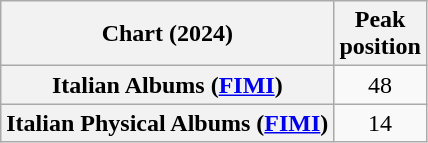<table class="wikitable sortable plainrowheaders" style="text-align:center">
<tr>
<th scope="col">Chart (2024)</th>
<th scope="col">Peak<br>position</th>
</tr>
<tr>
<th scope="row">Italian Albums (<a href='#'>FIMI</a>)</th>
<td>48</td>
</tr>
<tr>
<th scope="row">Italian Physical Albums (<a href='#'>FIMI</a>)</th>
<td>14</td>
</tr>
</table>
